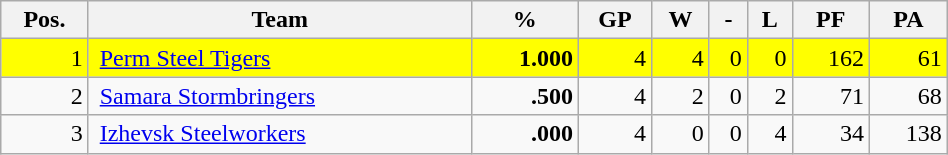<table class="wikitable" style="border:1px;width:50%; padding:0; margin:0;">
<tr>
<th>Pos.</th>
<th>Team</th>
<th>%</th>
<th>GP</th>
<th>W</th>
<th>-</th>
<th>L</th>
<th>PF</th>
<th>PA</th>
</tr>
<tr style="text-align:right; background:#FFFF00;">
<td>1</td>
<td style="text-align:left;"> <a href='#'>Perm Steel Tigers</a></td>
<td><strong>1.000</strong></td>
<td>4</td>
<td>4</td>
<td>0</td>
<td>0</td>
<td>162</td>
<td>61</td>
</tr>
<tr style="text-align:right;">
<td>2</td>
<td style="text-align:left;"> <a href='#'>Samara Stormbringers</a></td>
<td><strong>.500</strong></td>
<td>4</td>
<td>2</td>
<td>0</td>
<td>2</td>
<td>71</td>
<td>68</td>
</tr>
<tr style="text-align:right;">
<td>3</td>
<td style="text-align:left;"> <a href='#'>Izhevsk Steelworkers</a></td>
<td><strong>.000</strong></td>
<td>4</td>
<td>0</td>
<td>0</td>
<td>4</td>
<td>34</td>
<td>138</td>
</tr>
</table>
